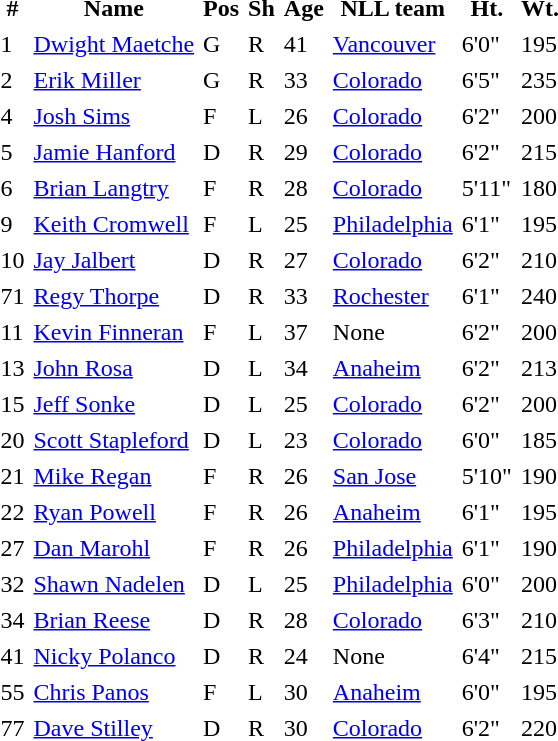<table BORDER="0" CELLPADDING="3" CELLSPACING="0">
<tr>
<th>#</th>
<th>Name</th>
<th>Pos</th>
<th>Sh</th>
<th>Age</th>
<th>NLL team</th>
<th>Ht.</th>
<th>Wt.</th>
</tr>
<tr>
<td>1</td>
<td><a href='#'>Dwight Maetche</a></td>
<td>G</td>
<td>R</td>
<td>41</td>
<td><a href='#'>Vancouver</a></td>
<td>6'0"</td>
<td>195</td>
</tr>
<tr>
<td>2</td>
<td><a href='#'>Erik Miller</a></td>
<td>G</td>
<td>R</td>
<td>33</td>
<td><a href='#'>Colorado</a></td>
<td>6'5"</td>
<td>235</td>
</tr>
<tr>
<td>4</td>
<td><a href='#'>Josh Sims</a></td>
<td>F</td>
<td>L</td>
<td>26</td>
<td><a href='#'>Colorado</a></td>
<td>6'2"</td>
<td>200</td>
</tr>
<tr>
<td>5</td>
<td><a href='#'>Jamie Hanford</a></td>
<td>D</td>
<td>R</td>
<td>29</td>
<td><a href='#'>Colorado</a></td>
<td>6'2"</td>
<td>215</td>
</tr>
<tr>
<td>6</td>
<td><a href='#'>Brian Langtry</a></td>
<td>F</td>
<td>R</td>
<td>28</td>
<td><a href='#'>Colorado</a></td>
<td>5'11"</td>
<td>180</td>
</tr>
<tr>
<td>9</td>
<td><a href='#'>Keith Cromwell</a></td>
<td>F</td>
<td>L</td>
<td>25</td>
<td><a href='#'>Philadelphia</a></td>
<td>6'1"</td>
<td>195</td>
</tr>
<tr>
<td>10</td>
<td><a href='#'>Jay Jalbert</a></td>
<td>D</td>
<td>R</td>
<td>27</td>
<td><a href='#'>Colorado</a></td>
<td>6'2"</td>
<td>210</td>
</tr>
<tr>
<td>71</td>
<td><a href='#'>Regy Thorpe</a></td>
<td>D</td>
<td>R</td>
<td>33</td>
<td><a href='#'>Rochester</a></td>
<td>6'1"</td>
<td>240</td>
</tr>
<tr>
<td>11</td>
<td><a href='#'>Kevin Finneran</a></td>
<td>F</td>
<td>L</td>
<td>37</td>
<td>None</td>
<td>6'2"</td>
<td>200</td>
</tr>
<tr>
<td>13</td>
<td><a href='#'>John Rosa</a></td>
<td>D</td>
<td>L</td>
<td>34</td>
<td><a href='#'>Anaheim</a></td>
<td>6'2"</td>
<td>213</td>
</tr>
<tr>
<td>15</td>
<td><a href='#'>Jeff Sonke</a></td>
<td>D</td>
<td>L</td>
<td>25</td>
<td><a href='#'>Colorado</a></td>
<td>6'2"</td>
<td>200</td>
</tr>
<tr>
<td>20</td>
<td><a href='#'>Scott Stapleford</a></td>
<td>D</td>
<td>L</td>
<td>23</td>
<td><a href='#'>Colorado</a></td>
<td>6'0"</td>
<td>185</td>
</tr>
<tr>
<td>21</td>
<td><a href='#'>Mike Regan</a></td>
<td>F</td>
<td>R</td>
<td>26</td>
<td><a href='#'>San Jose</a></td>
<td>5'10"</td>
<td>190</td>
</tr>
<tr>
<td>22</td>
<td><a href='#'>Ryan Powell</a></td>
<td>F</td>
<td>R</td>
<td>26</td>
<td><a href='#'>Anaheim</a></td>
<td>6'1"</td>
<td>195</td>
</tr>
<tr>
<td>27</td>
<td><a href='#'>Dan Marohl</a></td>
<td>F</td>
<td>R</td>
<td>26</td>
<td><a href='#'>Philadelphia</a></td>
<td>6'1"</td>
<td>190</td>
</tr>
<tr>
<td>32</td>
<td><a href='#'>Shawn Nadelen</a></td>
<td>D</td>
<td>L</td>
<td>25</td>
<td><a href='#'>Philadelphia</a></td>
<td>6'0"</td>
<td>200</td>
</tr>
<tr>
<td>34</td>
<td><a href='#'>Brian Reese</a></td>
<td>D</td>
<td>R</td>
<td>28</td>
<td><a href='#'>Colorado</a></td>
<td>6'3"</td>
<td>210</td>
</tr>
<tr>
<td>41</td>
<td><a href='#'>Nicky Polanco</a></td>
<td>D</td>
<td>R</td>
<td>24</td>
<td>None</td>
<td>6'4"</td>
<td>215</td>
</tr>
<tr>
<td>55</td>
<td><a href='#'>Chris Panos</a></td>
<td>F</td>
<td>L</td>
<td>30</td>
<td><a href='#'>Anaheim</a></td>
<td>6'0"</td>
<td>195</td>
</tr>
<tr>
<td>77</td>
<td><a href='#'>Dave Stilley</a></td>
<td>D</td>
<td>R</td>
<td>30</td>
<td><a href='#'>Colorado</a></td>
<td>6'2"</td>
<td>220</td>
</tr>
<tr>
</tr>
</table>
